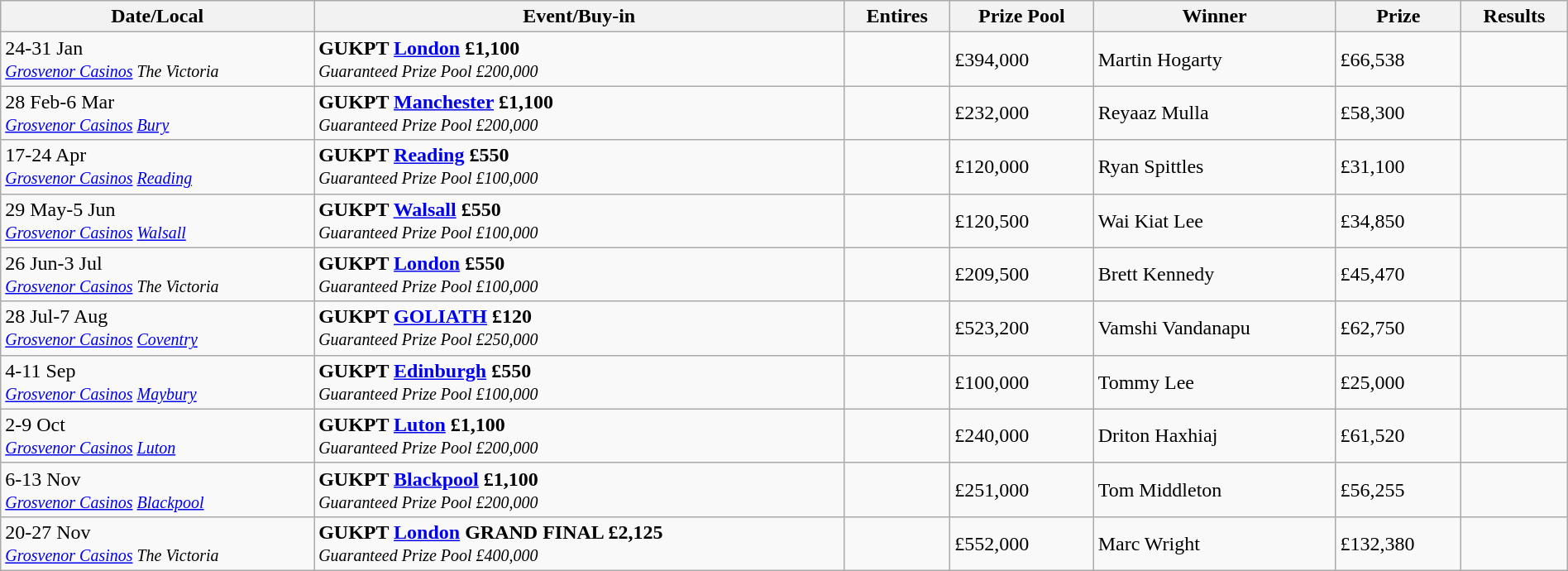<table class="wikitable" width="100%">
<tr>
<th width="20%">Date/Local</th>
<th !width="15%">Event/Buy-in</th>
<th !width="10%">Entires</th>
<th !width="10%">Prize Pool</th>
<th !width="25%">Winner</th>
<th !width="10%">Prize</th>
<th !width="10%">Results</th>
</tr>
<tr>
<td>24-31 Jan<br><small><em><a href='#'>Grosvenor Casinos</a> The Victoria</em></small></td>
<td> <strong>GUKPT <a href='#'>London</a> £1,100</strong><br><small><em>Guaranteed Prize Pool £200,000</em></small></td>
<td></td>
<td>£394,000</td>
<td> Martin Hogarty</td>
<td>£66,538</td>
<td></td>
</tr>
<tr>
<td>28 Feb-6 Mar<br><small><em><a href='#'>Grosvenor Casinos</a> <a href='#'>Bury</a></em></small></td>
<td> <strong>GUKPT <a href='#'>Manchester</a> £1,100</strong><br><small><em>Guaranteed Prize Pool £200,000</em></small></td>
<td></td>
<td>£232,000</td>
<td> Reyaaz Mulla</td>
<td>£58,300</td>
<td></td>
</tr>
<tr>
<td>17-24 Apr<br><small><em><a href='#'>Grosvenor Casinos</a> <a href='#'>Reading</a></em></small></td>
<td> <strong>GUKPT <a href='#'>Reading</a> £550</strong><br><small><em>Guaranteed Prize Pool £100,000</em></small></td>
<td></td>
<td>£120,000</td>
<td> Ryan Spittles</td>
<td>£31,100</td>
<td></td>
</tr>
<tr>
<td>29 May-5 Jun<br><small><em><a href='#'>Grosvenor Casinos</a> <a href='#'>Walsall</a></em></small></td>
<td> <strong>GUKPT <a href='#'>Walsall</a> £550</strong><br><small><em>Guaranteed Prize Pool £100,000</em></small></td>
<td></td>
<td>£120,500</td>
<td> Wai Kiat Lee</td>
<td>£34,850</td>
<td></td>
</tr>
<tr>
<td>26 Jun-3 Jul<br><small><em><a href='#'>Grosvenor Casinos</a> The Victoria</em></small></td>
<td> <strong>GUKPT <a href='#'>London</a> £550</strong><br><small><em>Guaranteed Prize Pool £100,000</em></small></td>
<td></td>
<td>£209,500</td>
<td> Brett Kennedy</td>
<td>£45,470</td>
<td></td>
</tr>
<tr>
<td>28 Jul-7 Aug<br><small><em><a href='#'>Grosvenor Casinos</a> <a href='#'>Coventry</a></em></small></td>
<td> <strong>GUKPT <a href='#'>GOLIATH</a> £120</strong><br><small><em>Guaranteed Prize Pool £250,000</em></small></td>
<td></td>
<td>£523,200</td>
<td> Vamshi Vandanapu</td>
<td>£62,750</td>
<td></td>
</tr>
<tr>
<td>4-11 Sep<br><small><em><a href='#'>Grosvenor Casinos</a> <a href='#'>Maybury</a></em></small></td>
<td> <strong>GUKPT <a href='#'>Edinburgh</a> £550</strong><br><small><em>Guaranteed Prize Pool £100,000</em></small></td>
<td></td>
<td>£100,000</td>
<td> Tommy Lee</td>
<td>£25,000</td>
<td></td>
</tr>
<tr>
<td>2-9 Oct<br><small><em><a href='#'>Grosvenor Casinos</a> <a href='#'>Luton</a></em></small></td>
<td> <strong>GUKPT <a href='#'>Luton</a> £1,100</strong><br><small><em>Guaranteed Prize Pool £200,000</em></small></td>
<td></td>
<td>£240,000</td>
<td> Driton Haxhiaj</td>
<td>£61,520</td>
<td></td>
</tr>
<tr>
<td>6-13 Nov<br><small><em><a href='#'>Grosvenor Casinos</a> <a href='#'>Blackpool</a></em></small></td>
<td> <strong>GUKPT <a href='#'>Blackpool</a> £1,100</strong><br><small><em>Guaranteed Prize Pool £200,000</em></small></td>
<td></td>
<td>£251,000</td>
<td> Tom Middleton</td>
<td>£56,255</td>
<td></td>
</tr>
<tr>
<td>20-27 Nov<br><small><em><a href='#'>Grosvenor Casinos</a> The Victoria</em></small></td>
<td> <strong>GUKPT <a href='#'>London</a> GRAND FINAL £2,125</strong><br><small><em>Guaranteed Prize Pool £400,000</em></small></td>
<td></td>
<td>£552,000</td>
<td> Marc Wright</td>
<td>£132,380</td>
<td></td>
</tr>
</table>
